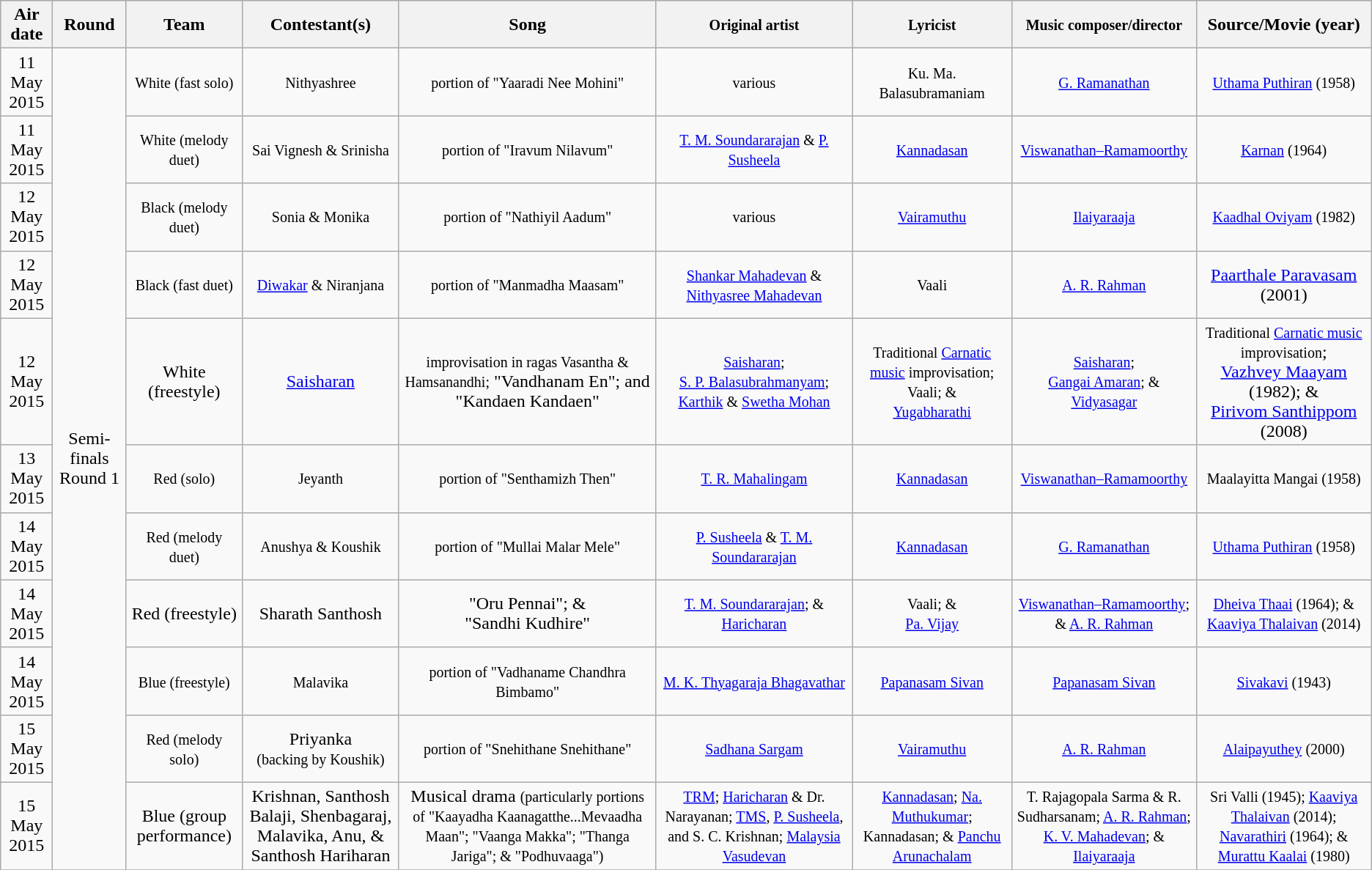<table class="wikitable sortable" style="text-align: center; width: auto;">
<tr style="background:lightgrey; text-align:center;">
<th>Air date</th>
<th>Round</th>
<th>Team</th>
<th>Contestant(s)</th>
<th>Song</th>
<th><small>Original artist</small></th>
<th><small>Lyricist</small></th>
<th><small>Music composer/director</small></th>
<th>Source/Movie (year)</th>
</tr>
<tr>
<td>11 May 2015</td>
<td rowspan=11>Semi-finals Round 1</td>
<td><small> White (fast solo)</small></td>
<td><small> Nithyashree</small></td>
<td><small>portion of "Yaaradi Nee Mohini"</small></td>
<td><small>various</small></td>
<td><small>Ku. Ma. Balasubramaniam</small></td>
<td><small><a href='#'>G. Ramanathan</a></small></td>
<td><small><a href='#'>Uthama Puthiran</a> (1958)</small></td>
</tr>
<tr>
<td>11 May 2015</td>
<td><small> White (melody duet)</small></td>
<td><small> Sai Vignesh & Srinisha</small></td>
<td><small>portion of "Iravum Nilavum"</small></td>
<td><small><a href='#'>T. M. Soundararajan</a> & <a href='#'>P. Susheela</a></small></td>
<td><small><a href='#'>Kannadasan</a></small></td>
<td><small><a href='#'>Viswanathan–Ramamoorthy</a></small></td>
<td><small><a href='#'>Karnan</a> (1964)</small></td>
</tr>
<tr>
<td>12 May 2015</td>
<td><small> Black (melody duet)</small></td>
<td><small> Sonia & Monika</small></td>
<td><small>portion of "Nathiyil Aadum"</small></td>
<td><small>various</small></td>
<td><small><a href='#'>Vairamuthu</a></small></td>
<td><small><a href='#'>Ilaiyaraaja</a></small></td>
<td><small><a href='#'>Kaadhal Oviyam</a> (1982)</small></td>
</tr>
<tr>
<td>12 May 2015</td>
<td><small> Black (fast duet)</small></td>
<td><small> <a href='#'>Diwakar</a> & Niranjana</small></td>
<td><small>portion of "Manmadha Maasam"</small></td>
<td><small><a href='#'>Shankar Mahadevan</a> & <a href='#'>Nithyasree Mahadevan</a></small></td>
<td><small>Vaali</small></td>
<td><small><a href='#'>A. R. Rahman</a></small></td>
<td><a href='#'>Paarthale Paravasam</a><br>(2001)</td>
</tr>
<tr>
<td>12 May 2015</td>
<td>White (freestyle)</td>
<td><a href='#'>Saisharan</a></td>
<td><small>improvisation in ragas Vasantha & Hamsanandhi;</small> "Vandhanam En"; and<br>"Kandaen Kandaen"</td>
<td><small><a href='#'>Saisharan</a>;<br><a href='#'>S. P. Balasubrahmanyam</a>;<br><a href='#'>Karthik</a> & <a href='#'>Swetha Mohan</a></small></td>
<td><small>Traditional <a href='#'>Carnatic music</a> improvisation;<br>Vaali; &<br><a href='#'>Yugabharathi</a></small></td>
<td><small><a href='#'>Saisharan</a>;<br><a href='#'>Gangai Amaran</a>; &<br><a href='#'>Vidyasagar</a></small></td>
<td><small>Traditional <a href='#'>Carnatic music</a> improvisation</small>;<br><a href='#'>Vazhvey Maayam</a> (1982); &<br><a href='#'>Pirivom Santhippom</a> (2008)</td>
</tr>
<tr>
<td>13 May 2015</td>
<td><small> Red (solo)</small></td>
<td><small> Jeyanth</small></td>
<td><small>portion of "Senthamizh Then"</small></td>
<td><small><a href='#'>T. R. Mahalingam</a></small></td>
<td><small><a href='#'>Kannadasan</a></small></td>
<td><small><a href='#'>Viswanathan–Ramamoorthy</a></small></td>
<td><small>Maalayitta Mangai (1958)</small></td>
</tr>
<tr>
<td>14 May 2015</td>
<td><small> Red (melody duet)</small></td>
<td><small> Anushya & Koushik</small></td>
<td><small>portion of "Mullai Malar Mele"</small></td>
<td><small><a href='#'>P. Susheela</a> & <a href='#'>T. M. Soundararajan</a></small></td>
<td><small><a href='#'>Kannadasan</a></small></td>
<td><small><a href='#'>G. Ramanathan</a></small></td>
<td><small><a href='#'>Uthama Puthiran</a> (1958)</small></td>
</tr>
<tr>
<td>14 May 2015</td>
<td>Red (freestyle)</td>
<td>Sharath Santhosh</td>
<td>"Oru Pennai"; &<br>"Sandhi Kudhire"</td>
<td><small><a href='#'>T. M. Soundararajan</a>; & <a href='#'>Haricharan</a></small></td>
<td><small>Vaali; &<br><a href='#'>Pa. Vijay</a></small></td>
<td><small><a href='#'>Viswanathan–Ramamoorthy</a>; & <a href='#'>A. R. Rahman</a></small></td>
<td><small><a href='#'>Dheiva Thaai</a> (1964); & <a href='#'>Kaaviya Thalaivan</a> (2014)</small></td>
</tr>
<tr>
<td>14 May 2015</td>
<td><small>Blue (freestyle)</small></td>
<td><small>Malavika</small></td>
<td><small>portion of "Vadhaname Chandhra Bimbamo"</small></td>
<td><small><a href='#'>M. K. Thyagaraja Bhagavathar</a></small></td>
<td><small><a href='#'>Papanasam Sivan</a></small></td>
<td><small><a href='#'>Papanasam Sivan</a></small></td>
<td><small><a href='#'>Sivakavi</a> (1943)</small></td>
</tr>
<tr>
<td>15 May 2015</td>
<td><small> Red (melody solo)</small></td>
<td>Priyanka<br><small>(backing by Koushik)</small></td>
<td><small>portion of "Snehithane Snehithane"</small></td>
<td><small><a href='#'>Sadhana Sargam</a></small></td>
<td><small><a href='#'>Vairamuthu</a></small></td>
<td><small><a href='#'>A. R. Rahman</a></small></td>
<td><small><a href='#'>Alaipayuthey</a> (2000)</small></td>
</tr>
<tr>
<td>15 May 2015</td>
<td>Blue (group performance)</td>
<td>Krishnan, Santhosh Balaji, Shenbagaraj, Malavika, Anu, &<br>Santhosh Hariharan</td>
<td>Musical drama <small>(particularly portions of "Kaayadha Kaanagatthe...Mevaadha Maan"; "Vaanga Makka"; "Thanga Jariga"; & "Podhuvaaga")</small></td>
<td><small><a href='#'>TRM</a>; <a href='#'>Haricharan</a> & Dr. Narayanan; <a href='#'>TMS</a>, <a href='#'>P. Susheela</a>, and S. C. Krishnan; <a href='#'>Malaysia Vasudevan</a></small></td>
<td><small><a href='#'>Kannadasan</a>; <a href='#'>Na. Muthukumar</a>; Kannadasan; & <a href='#'>Panchu Arunachalam</a></small></td>
<td><small>T. Rajagopala Sarma & R. Sudharsanam; <a href='#'>A. R. Rahman</a>; <a href='#'>K. V. Mahadevan</a>; & <a href='#'>Ilaiyaraaja</a></small></td>
<td><small>Sri Valli (1945); <a href='#'>Kaaviya Thalaivan</a> (2014); <a href='#'>Navarathiri</a> (1964); & <a href='#'>Murattu Kaalai</a> (1980)</small></td>
</tr>
<tr>
</tr>
</table>
